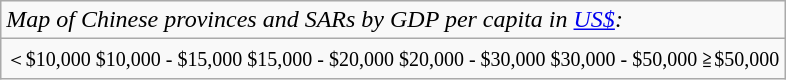<table class="wikitable">
<tr>
<td><em>Map of Chinese provinces and SARs by GDP per capita in <a href='#'>US$</a>:</em></td>
</tr>
<tr>
<td><small> ＜$10,000  $10,000 - $15,000  $15,000 - $20,000  $20,000 - $30,000  $30,000 - $50,000  ≧$50,000 </small></td>
</tr>
</table>
